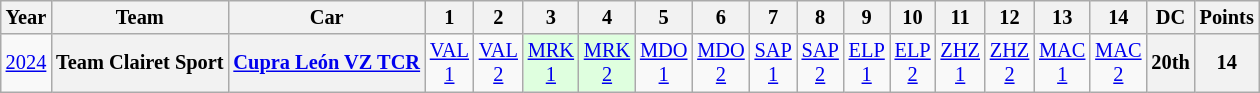<table class="wikitable" style="text-align:center; font-size:85%">
<tr>
<th>Year</th>
<th>Team</th>
<th>Car</th>
<th>1</th>
<th>2</th>
<th>3</th>
<th>4</th>
<th>5</th>
<th>6</th>
<th>7</th>
<th>8</th>
<th>9</th>
<th>10</th>
<th>11</th>
<th>12</th>
<th>13</th>
<th>14</th>
<th>DC</th>
<th>Points</th>
</tr>
<tr>
<td><a href='#'>2024</a></td>
<th nowrap>Team Clairet Sport</th>
<th nowrap><a href='#'>Cupra León VZ TCR</a></th>
<td><a href='#'>VAL<br>1</a></td>
<td><a href='#'>VAL<br>2</a></td>
<td style="background:#DFFFDF;"><a href='#'>MRK<br>1</a><br></td>
<td style="background:#DFFFDF;"><a href='#'>MRK<br>2</a><br></td>
<td><a href='#'>MDO<br>1</a></td>
<td><a href='#'>MDO<br>2</a></td>
<td><a href='#'>SAP<br>1</a></td>
<td><a href='#'>SAP<br>2</a></td>
<td><a href='#'>ELP<br>1</a></td>
<td><a href='#'>ELP<br>2</a></td>
<td><a href='#'>ZHZ<br>1</a></td>
<td><a href='#'>ZHZ<br>2</a></td>
<td><a href='#'>MAC<br>1</a></td>
<td><a href='#'>MAC<br>2</a></td>
<th>20th</th>
<th>14</th>
</tr>
</table>
